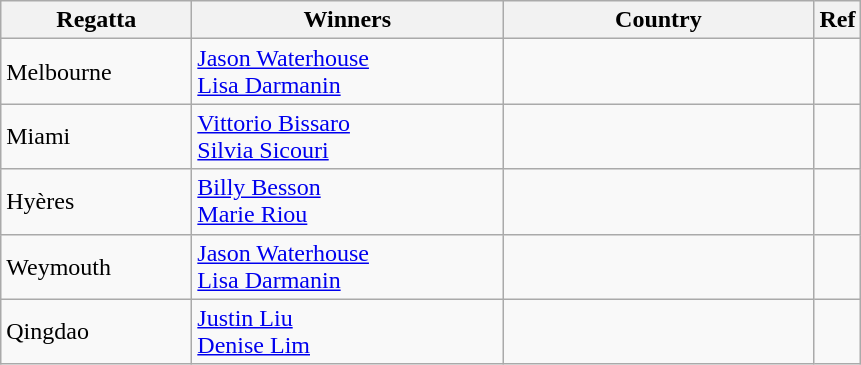<table class="wikitable">
<tr>
<th width=120>Regatta</th>
<th width=200px>Winners</th>
<th width=200px>Country</th>
<th>Ref</th>
</tr>
<tr>
<td>Melbourne</td>
<td><a href='#'>Jason Waterhouse</a><br><a href='#'>Lisa Darmanin</a></td>
<td></td>
<td></td>
</tr>
<tr>
<td>Miami</td>
<td><a href='#'>Vittorio Bissaro</a><br><a href='#'>Silvia Sicouri</a></td>
<td></td>
<td></td>
</tr>
<tr>
<td>Hyères</td>
<td><a href='#'>Billy Besson</a><br><a href='#'>Marie Riou</a></td>
<td></td>
<td></td>
</tr>
<tr>
<td>Weymouth</td>
<td><a href='#'>Jason Waterhouse</a><br><a href='#'>Lisa Darmanin</a></td>
<td></td>
<td></td>
</tr>
<tr>
<td>Qingdao</td>
<td><a href='#'>Justin Liu</a><br><a href='#'>Denise Lim</a></td>
<td></td>
<td></td>
</tr>
</table>
